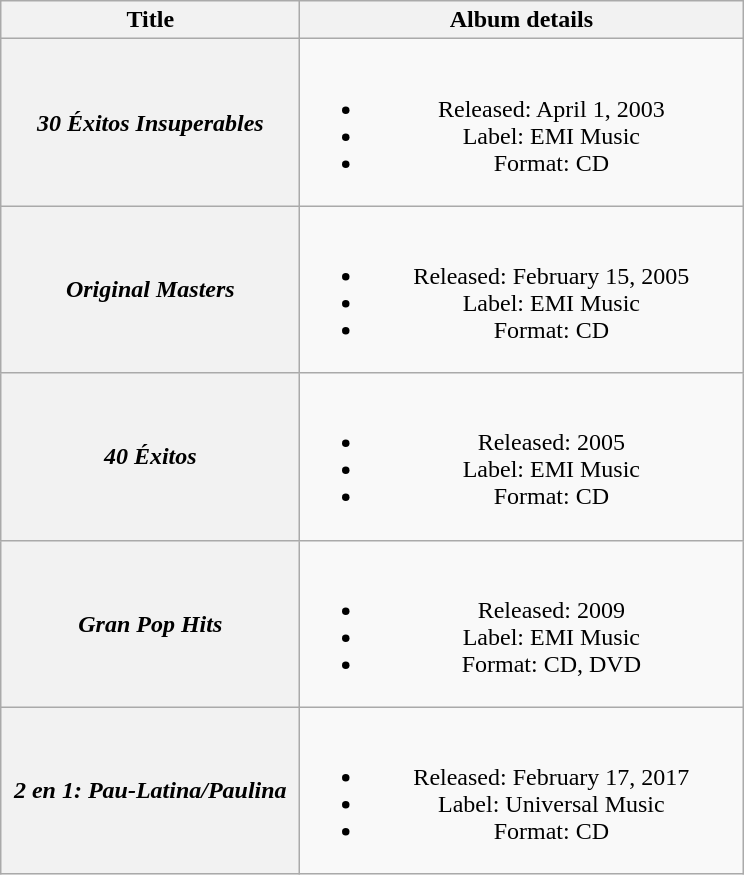<table class="wikitable plainrowheaders" style="text-align:center;">
<tr>
<th scope="col" style="width:12em;">Title</th>
<th scope="col" style="width:18em;">Album details</th>
</tr>
<tr>
<th scope="row"><em>30 Éxitos Insuperables</em></th>
<td><br><ul><li>Released: April 1, 2003</li><li>Label: EMI Music</li><li>Format: CD</li></ul></td>
</tr>
<tr>
<th scope="row"><em>Original Masters</em></th>
<td><br><ul><li>Released: February 15, 2005</li><li>Label: EMI Music</li><li>Format: CD</li></ul></td>
</tr>
<tr>
<th scope="row"><em>40 Éxitos</em></th>
<td><br><ul><li>Released: 2005</li><li>Label: EMI Music</li><li>Format: CD</li></ul></td>
</tr>
<tr>
<th scope="row"><em>Gran Pop Hits</em></th>
<td><br><ul><li>Released: 2009</li><li>Label: EMI Music</li><li>Format: CD, DVD</li></ul></td>
</tr>
<tr>
<th scope="row"><em>2 en 1: Pau-Latina/Paulina</em></th>
<td><br><ul><li>Released: February 17, 2017</li><li>Label: Universal Music</li><li>Format: CD</li></ul></td>
</tr>
</table>
